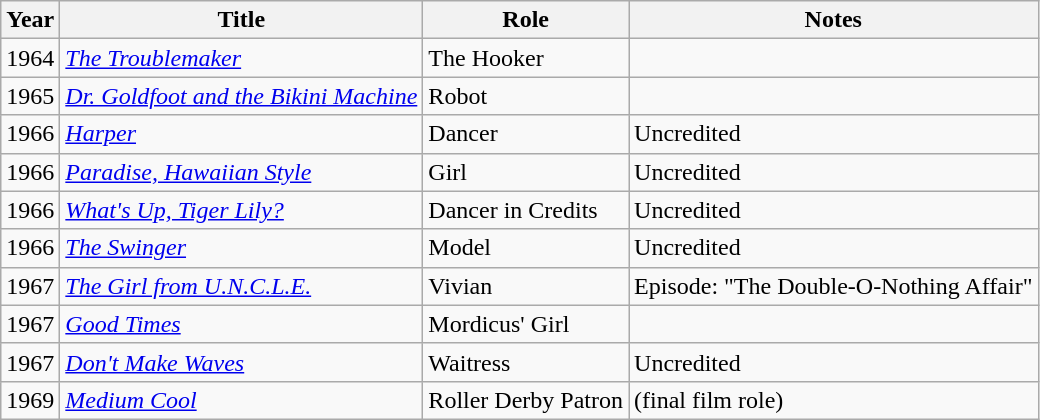<table class="wikitable"delete>
<tr>
<th>Year</th>
<th>Title</th>
<th>Role</th>
<th>Notes</th>
</tr>
<tr>
<td>1964</td>
<td><em><a href='#'>The Troublemaker</a></em></td>
<td>The Hooker</td>
<td></td>
</tr>
<tr>
<td>1965</td>
<td><em><a href='#'>Dr. Goldfoot and the Bikini Machine</a></em></td>
<td>Robot</td>
<td></td>
</tr>
<tr>
<td>1966</td>
<td><em><a href='#'>Harper</a></em></td>
<td>Dancer</td>
<td>Uncredited</td>
</tr>
<tr>
<td>1966</td>
<td><em><a href='#'>Paradise, Hawaiian Style</a></em></td>
<td>Girl</td>
<td>Uncredited</td>
</tr>
<tr>
<td>1966</td>
<td><em><a href='#'>What's Up, Tiger Lily?</a></em></td>
<td>Dancer in Credits</td>
<td>Uncredited</td>
</tr>
<tr>
<td>1966</td>
<td><em><a href='#'>The Swinger</a></em></td>
<td>Model</td>
<td>Uncredited</td>
</tr>
<tr>
<td>1967</td>
<td><em><a href='#'>The Girl from U.N.C.L.E.</a></em></td>
<td>Vivian</td>
<td>Episode: "The Double-O-Nothing Affair"</td>
</tr>
<tr>
<td>1967</td>
<td><em><a href='#'>Good Times</a></em></td>
<td>Mordicus' Girl</td>
<td></td>
</tr>
<tr>
<td>1967</td>
<td><em><a href='#'>Don't Make Waves</a></em></td>
<td>Waitress</td>
<td>Uncredited</td>
</tr>
<tr>
<td>1969</td>
<td><em><a href='#'>Medium Cool</a></em></td>
<td>Roller Derby Patron</td>
<td>(final film role)</td>
</tr>
</table>
